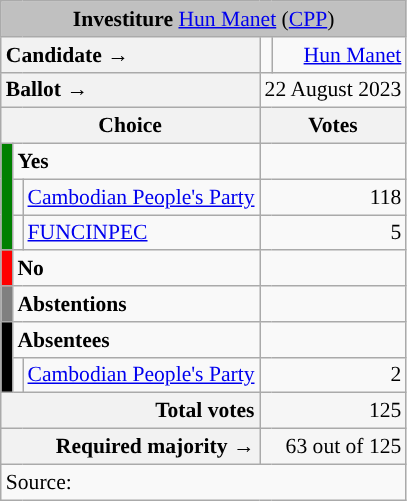<table class="wikitable" style="font-size:90%; text-align:center;">
<tr>
<td colspan="5" style="background-color:#C0C0C0;"><strong>Investiture</strong> <a href='#'>Hun Manet</a> (<a href='#'>CPP</a>)</td>
</tr>
<tr>
<th colspan="3" style="text-align:left;">Candidate →</th>
<td style="background:"></td>
<td style="text-align: right;"><a href='#'>Hun Manet</a></td>
</tr>
<tr>
<th colspan="3" style="text-align:left;">Ballot →</th>
<td colspan="2" style="text-align:right;">22 August 2023</td>
</tr>
<tr>
<th colspan="3">Choice</th>
<th colspan="2">Votes</th>
</tr>
<tr>
<td rowspan="3" style="background-color:#008000; width:1px"></td>
<td colspan="2" style="text-align:left;"><strong>Yes</strong></td>
<td colspan="2" style="text-align:right;"></td>
</tr>
<tr>
<td style="background:"></td>
<td style="text-align:left;"><a href='#'>Cambodian People's Party</a></td>
<td colspan="2" style="text-align:right;">118</td>
</tr>
<tr>
<td style="background:"></td>
<td style="text-align:left;"><a href='#'>FUNCINPEC</a></td>
<td colspan="2" style="text-align:right;">5</td>
</tr>
<tr>
<td style="background-color:#FF0000; width:1px"></td>
<td colspan="2" style="text-align:left;"><strong>No</strong></td>
<td colspan="2" style="text-align:right;"></td>
</tr>
<tr>
<td style="background-color:#808080; width:1px"></td>
<td colspan="2" style="text-align:left;"><strong>Abstentions</strong></td>
<td colspan="2" style="text-align:right;"></td>
</tr>
<tr>
<td rowspan="2" style="background-color:#000000; width:1px"></td>
<td colspan="2" style="text-align:left;"><strong>Absentees</strong></td>
<td colspan="2" style="text-align:right;"></td>
</tr>
<tr>
<td style="background:"></td>
<td style="text-align:left;"><a href='#'>Cambodian People's Party</a></td>
<td colspan="2" style="text-align:right;">2</td>
</tr>
<tr style="background-color:#F6F6F6;">
<th colspan="3" style="text-align:right;">Total votes</th>
<td colspan="2" style="text-align:right;">125</td>
</tr>
<tr style="background-color:#F6F6F6;">
<th colspan="3" style="text-align:right;">Required majority →</th>
<td colspan="2" style="text-align:right;">63 out of 125 </td>
</tr>
<tr>
<td colspan="5" style="text-align:left;">Source:</td>
</tr>
</table>
